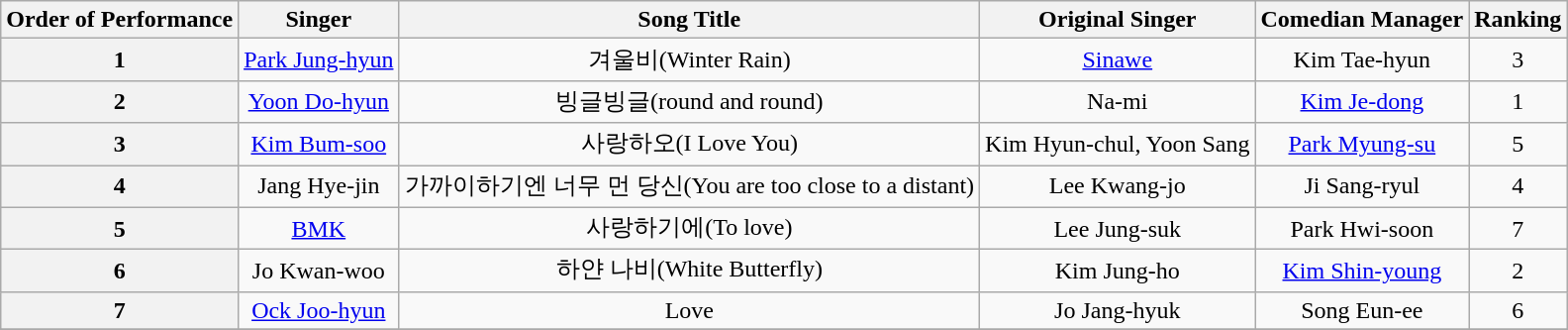<table class="wikitable">
<tr>
<th>Order of Performance</th>
<th>Singer</th>
<th>Song Title</th>
<th>Original Singer</th>
<th>Comedian Manager</th>
<th>Ranking</th>
</tr>
<tr align="center">
<th>1</th>
<td><a href='#'>Park Jung-hyun</a></td>
<td>겨울비(Winter Rain)</td>
<td><a href='#'>Sinawe</a></td>
<td>Kim Tae-hyun</td>
<td>3</td>
</tr>
<tr align="center">
<th>2</th>
<td><a href='#'>Yoon Do-hyun</a></td>
<td>빙글빙글(round and round)</td>
<td>Na-mi</td>
<td><a href='#'>Kim Je-dong</a></td>
<td>1</td>
</tr>
<tr align="center">
<th>3</th>
<td><a href='#'>Kim Bum-soo</a></td>
<td>사랑하오(I Love You)</td>
<td>Kim Hyun-chul, Yoon Sang</td>
<td><a href='#'>Park Myung-su</a></td>
<td>5</td>
</tr>
<tr align="center">
<th>4</th>
<td>Jang Hye-jin</td>
<td>가까이하기엔 너무 먼 당신(You are too close to a distant)</td>
<td>Lee Kwang-jo</td>
<td>Ji Sang-ryul</td>
<td>4</td>
</tr>
<tr align="center">
<th>5</th>
<td><a href='#'>BMK</a></td>
<td>사랑하기에(To love)</td>
<td>Lee Jung-suk</td>
<td>Park Hwi-soon</td>
<td>7</td>
</tr>
<tr align="center">
<th>6</th>
<td>Jo Kwan-woo</td>
<td>하얀 나비(White Butterfly)</td>
<td>Kim Jung-ho</td>
<td><a href='#'>Kim Shin-young</a></td>
<td>2</td>
</tr>
<tr align="center">
<th>7</th>
<td><a href='#'>Ock Joo-hyun</a></td>
<td>Love</td>
<td>Jo Jang-hyuk</td>
<td>Song Eun-ee</td>
<td>6</td>
</tr>
<tr>
</tr>
</table>
